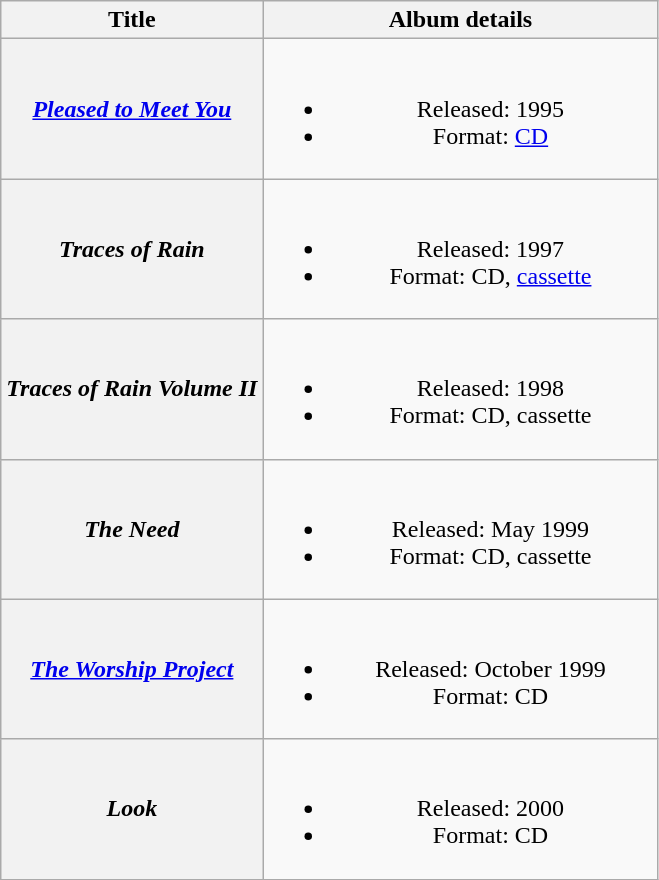<table class="wikitable plainrowheaders" style="text-align:center;">
<tr>
<th scope="col">Title</th>
<th scope="col" style="width:16em;">Album details</th>
</tr>
<tr>
<th scope="row"><em><a href='#'>Pleased to Meet You</a></em></th>
<td><br><ul><li>Released: 1995</li><li>Format: <a href='#'>CD</a></li></ul></td>
</tr>
<tr>
<th scope="row"><em>Traces of Rain</em></th>
<td><br><ul><li>Released: 1997</li><li>Format: CD, <a href='#'>cassette</a></li></ul></td>
</tr>
<tr>
<th scope="row"><em>Traces of Rain Volume II</em></th>
<td><br><ul><li>Released: 1998</li><li>Format: CD, cassette</li></ul></td>
</tr>
<tr>
<th scope="row"><em>The Need</em></th>
<td><br><ul><li>Released: May 1999</li><li>Format: CD, cassette</li></ul></td>
</tr>
<tr>
<th scope="row"><em><a href='#'>The Worship Project</a></em></th>
<td><br><ul><li>Released: October 1999</li><li>Format: CD</li></ul></td>
</tr>
<tr>
<th scope="row"><em>Look</em></th>
<td><br><ul><li>Released: 2000</li><li>Format: CD</li></ul></td>
</tr>
</table>
